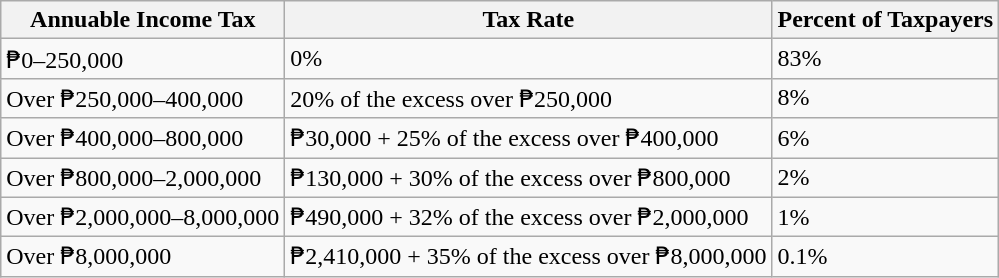<table class="wikitable">
<tr>
<th>Annuable Income Tax</th>
<th>Tax Rate</th>
<th>Percent of Taxpayers</th>
</tr>
<tr>
<td>₱0–250,000</td>
<td>0%</td>
<td>83%</td>
</tr>
<tr>
<td>Over ₱250,000–400,000</td>
<td>20% of the excess over ₱250,000</td>
<td>8%</td>
</tr>
<tr>
<td>Over ₱400,000–800,000</td>
<td>₱30,000 + 25% of the excess over ₱400,000</td>
<td>6%</td>
</tr>
<tr>
<td>Over ₱800,000–2,000,000</td>
<td>₱130,000 + 30% of the excess over ₱800,000</td>
<td>2%</td>
</tr>
<tr>
<td>Over ₱2,000,000–8,000,000</td>
<td>₱490,000 + 32% of the excess over ₱2,000,000</td>
<td>1%</td>
</tr>
<tr>
<td>Over ₱8,000,000</td>
<td>₱2,410,000 + 35% of the excess over ₱8,000,000</td>
<td>0.1%</td>
</tr>
</table>
